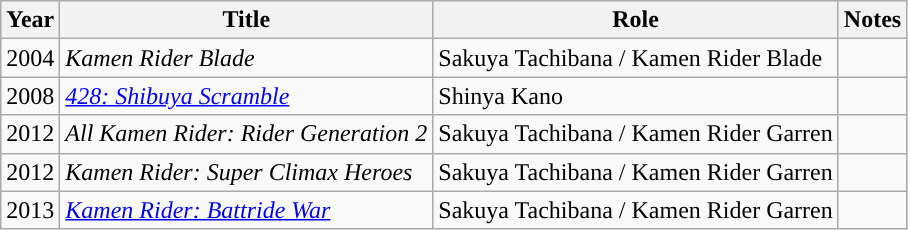<table class="wikitable">
<tr>
<th>Year</th>
<th>Title</th>
<th>Role</th>
<th>Notes</th>
</tr>
<tr>
<td>2004</td>
<td><em>Kamen Rider Blade</em></td>
<td>Sakuya Tachibana / Kamen Rider Blade</td>
<td></td>
</tr>
<tr>
<td>2008</td>
<td><em><a href='#'>428: Shibuya Scramble</a></em></td>
<td>Shinya Kano</td>
<td></td>
</tr>
<tr>
<td>2012</td>
<td><em>All Kamen Rider: Rider Generation 2</em></td>
<td>Sakuya Tachibana / Kamen Rider Garren</td>
<td></td>
</tr>
<tr>
<td>2012</td>
<td><em>Kamen Rider: Super Climax Heroes</em></td>
<td>Sakuya Tachibana / Kamen Rider Garren</td>
<td></td>
</tr>
<tr>
<td>2013</td>
<td><em><a href='#'>Kamen Rider: Battride War</a></em></td>
<td>Sakuya Tachibana / Kamen Rider Garren</td>
<td></td>
</tr>
</table>
